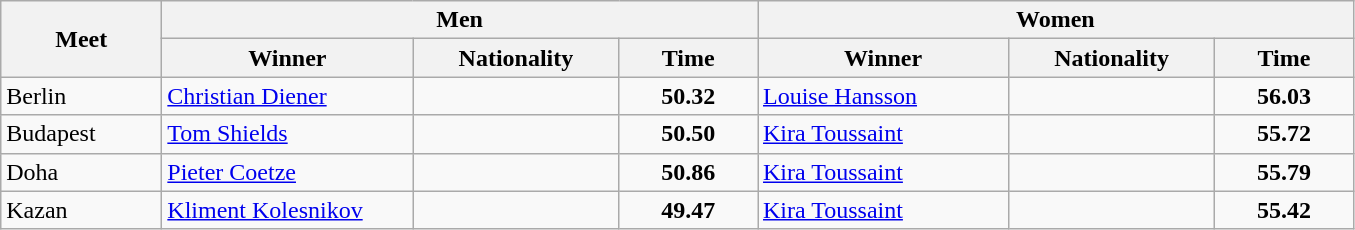<table class="wikitable">
<tr>
<th width=100 rowspan=2>Meet</th>
<th colspan=3>Men</th>
<th colspan=3>Women</th>
</tr>
<tr>
<th width=160>Winner</th>
<th width=130>Nationality</th>
<th width=85>Time</th>
<th width=160>Winner</th>
<th width=130>Nationality</th>
<th width=85>Time</th>
</tr>
<tr>
<td>Berlin</td>
<td><a href='#'>Christian Diener</a></td>
<td></td>
<td align=center><strong>50.32</strong></td>
<td><a href='#'>Louise Hansson</a></td>
<td></td>
<td align=center><strong>56.03</strong></td>
</tr>
<tr>
<td>Budapest</td>
<td><a href='#'>Tom Shields</a></td>
<td></td>
<td align=center><strong>50.50</strong></td>
<td><a href='#'>Kira Toussaint</a></td>
<td></td>
<td align=center><strong>55.72</strong></td>
</tr>
<tr>
<td>Doha</td>
<td><a href='#'>Pieter Coetze</a></td>
<td></td>
<td align=center><strong>50.86</strong></td>
<td><a href='#'>Kira Toussaint</a></td>
<td></td>
<td align=center><strong>55.79</strong></td>
</tr>
<tr>
<td>Kazan</td>
<td><a href='#'>Kliment Kolesnikov</a></td>
<td></td>
<td align=center><strong>49.47</strong></td>
<td><a href='#'>Kira Toussaint</a></td>
<td></td>
<td align=center><strong>55.42</strong></td>
</tr>
</table>
